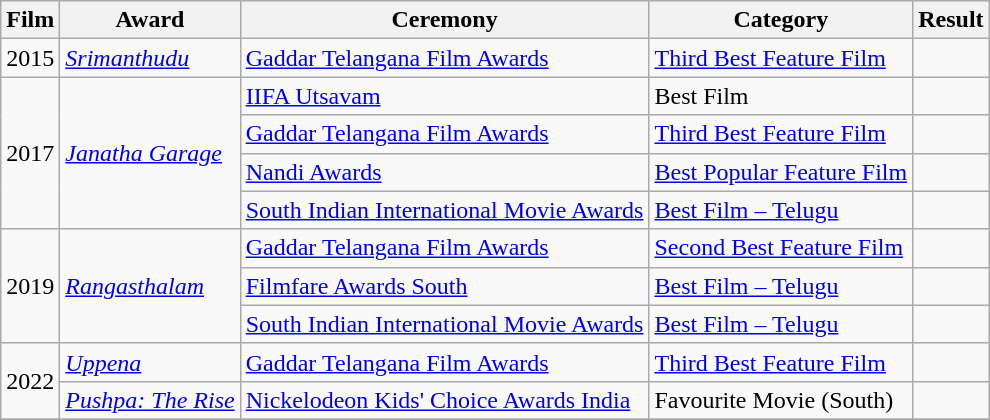<table class="wikitable">
<tr>
<th scope="col">Film</th>
<th scope="col">Award</th>
<th scope="col">Ceremony</th>
<th scope="col">Category</th>
<th scope="col">Result</th>
</tr>
<tr>
<td>2015</td>
<td><em><a href='#'>Srimanthudu</a></em></td>
<td><a href='#'>Gaddar Telangana Film Awards</a></td>
<td><a href='#'>Third Best Feature Film</a></td>
<td></td>
</tr>
<tr>
<td rowspan="4">2017</td>
<td rowspan="4"><em><a href='#'>Janatha Garage</a></em></td>
<td><a href='#'>IIFA Utsavam</a></td>
<td>Best Film</td>
<td></td>
</tr>
<tr>
<td><a href='#'>Gaddar Telangana Film Awards</a></td>
<td><a href='#'>Third Best Feature Film</a></td>
<td></td>
</tr>
<tr>
<td><a href='#'>Nandi Awards</a></td>
<td><a href='#'>Best Popular Feature Film</a></td>
<td></td>
</tr>
<tr>
<td><a href='#'>South Indian International Movie Awards</a></td>
<td><a href='#'>Best Film – Telugu</a></td>
<td></td>
</tr>
<tr>
<td rowspan="3">2019</td>
<td rowspan="3"><em><a href='#'>Rangasthalam</a></em></td>
<td><a href='#'>Gaddar Telangana Film Awards</a></td>
<td><a href='#'>Second Best Feature Film</a></td>
<td></td>
</tr>
<tr>
<td><a href='#'>Filmfare Awards South</a></td>
<td><a href='#'>Best Film – Telugu</a></td>
<td></td>
</tr>
<tr>
<td><a href='#'>South Indian International Movie Awards</a></td>
<td><a href='#'>Best Film – Telugu</a></td>
<td></td>
</tr>
<tr>
<td rowspan="2">2022</td>
<td><em><a href='#'>Uppena</a></em></td>
<td><a href='#'>Gaddar Telangana Film Awards</a></td>
<td><a href='#'>Third Best Feature Film</a></td>
<td></td>
</tr>
<tr>
<td><em><a href='#'>Pushpa: The Rise</a></em></td>
<td><a href='#'>Nickelodeon Kids' Choice Awards India</a></td>
<td>Favourite Movie (South)</td>
<td></td>
</tr>
<tr>
</tr>
</table>
